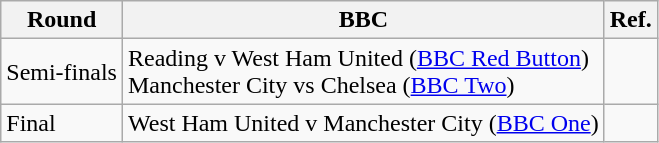<table class="wikitable">
<tr>
<th>Round</th>
<th>BBC</th>
<th>Ref.</th>
</tr>
<tr>
<td>Semi-finals</td>
<td>Reading v West Ham United (<a href='#'>BBC Red Button</a>)<br>Manchester City vs Chelsea (<a href='#'>BBC Two</a>)</td>
<td></td>
</tr>
<tr>
<td>Final</td>
<td>West Ham United v Manchester City (<a href='#'>BBC One</a>)</td>
<td></td>
</tr>
</table>
